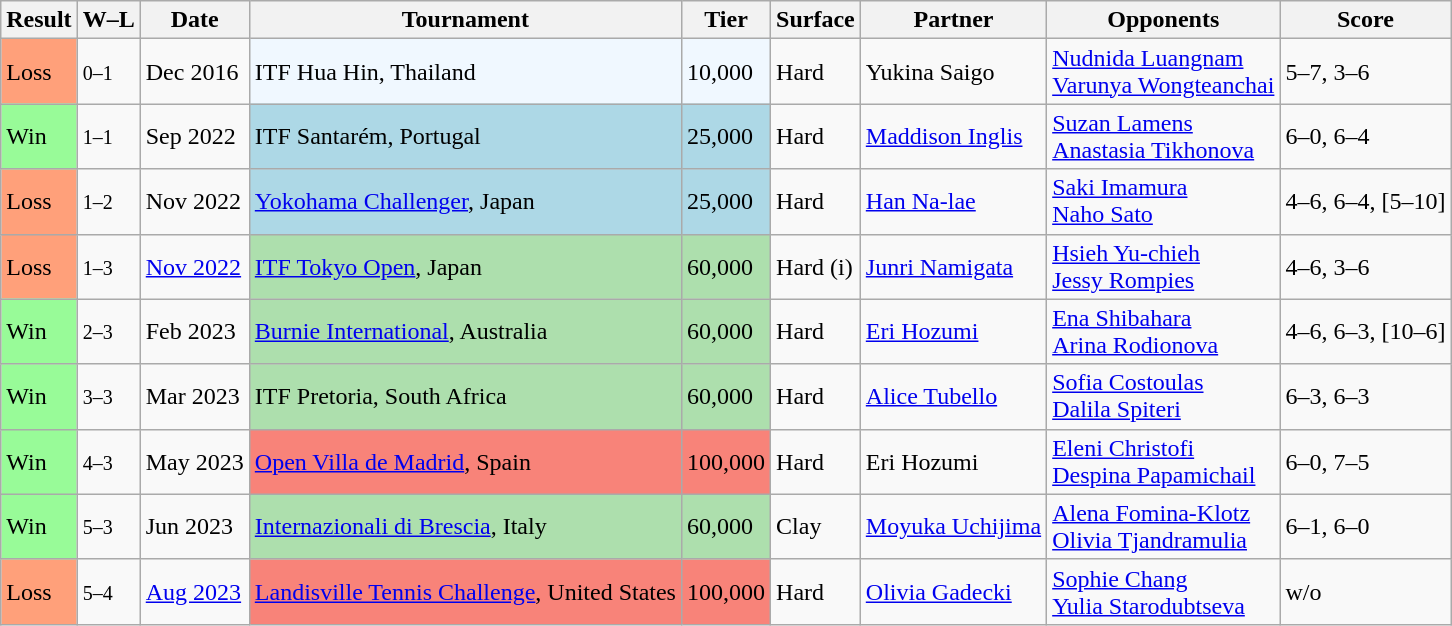<table class="sortable wikitable">
<tr>
<th>Result</th>
<th class="unsortable">W–L</th>
<th>Date</th>
<th>Tournament</th>
<th>Tier</th>
<th>Surface</th>
<th>Partner</th>
<th>Opponents</th>
<th class="unsortable">Score</th>
</tr>
<tr>
<td bgcolor="FFA07A">Loss</td>
<td><small>0–1</small></td>
<td>Dec 2016</td>
<td style="background:#f0f8ff;">ITF Hua Hin, Thailand</td>
<td style="background:#f0f8ff;">10,000</td>
<td>Hard</td>
<td> Yukina Saigo</td>
<td> <a href='#'>Nudnida Luangnam</a> <br>  <a href='#'>Varunya Wongteanchai</a></td>
<td>5–7, 3–6</td>
</tr>
<tr>
<td bgcolor="98FB98">Win</td>
<td><small>1–1</small></td>
<td>Sep 2022</td>
<td style="background:lightblue;">ITF Santarém, Portugal</td>
<td style="background:lightblue;">25,000</td>
<td>Hard</td>
<td> <a href='#'>Maddison Inglis</a></td>
<td> <a href='#'>Suzan Lamens</a> <br>  <a href='#'>Anastasia Tikhonova</a></td>
<td>6–0, 6–4</td>
</tr>
<tr>
<td bgcolor=FFA07A>Loss</td>
<td><small>1–2</small></td>
<td>Nov 2022</td>
<td style="background:lightblue;"><a href='#'>Yokohama Challenger</a>, Japan</td>
<td style="background:lightblue;">25,000</td>
<td>Hard</td>
<td> <a href='#'>Han Na-lae</a></td>
<td> <a href='#'>Saki Imamura</a> <br>  <a href='#'>Naho Sato</a></td>
<td>4–6, 6–4, [5–10]</td>
</tr>
<tr>
<td bgcolor="ffa07a">Loss</td>
<td><small>1–3</small></td>
<td><a href='#'>Nov 2022</a></td>
<td style="background:#addfad;"><a href='#'>ITF Tokyo Open</a>, Japan</td>
<td style="background:#addfad;">60,000</td>
<td>Hard (i)</td>
<td> <a href='#'>Junri Namigata</a></td>
<td> <a href='#'>Hsieh Yu-chieh</a> <br>  <a href='#'>Jessy Rompies</a></td>
<td>4–6, 3–6</td>
</tr>
<tr>
<td bgcolor="98FB98">Win</td>
<td><small>2–3</small></td>
<td>Feb 2023</td>
<td style="background:#addfad;"><a href='#'>Burnie International</a>, Australia</td>
<td style="background:#addfad;">60,000</td>
<td>Hard</td>
<td> <a href='#'>Eri Hozumi</a></td>
<td> <a href='#'>Ena Shibahara</a> <br>  <a href='#'>Arina Rodionova</a></td>
<td>4–6, 6–3, [10–6]</td>
</tr>
<tr>
<td bgcolor="98FB98">Win</td>
<td><small>3–3</small></td>
<td>Mar 2023</td>
<td style="background:#addfad;">ITF Pretoria, South Africa</td>
<td style="background:#addfad;">60,000</td>
<td>Hard</td>
<td> <a href='#'>Alice Tubello</a></td>
<td> <a href='#'>Sofia Costoulas</a> <br>  <a href='#'>Dalila Spiteri</a></td>
<td>6–3, 6–3</td>
</tr>
<tr>
<td bgcolor="98FB98">Win</td>
<td><small>4–3</small></td>
<td>May 2023</td>
<td style="background:#f88379;"><a href='#'>Open Villa de Madrid</a>, Spain</td>
<td style="background:#f88379;">100,000</td>
<td>Hard</td>
<td> Eri Hozumi</td>
<td> <a href='#'>Eleni Christofi</a> <br>  <a href='#'>Despina Papamichail</a></td>
<td>6–0, 7–5</td>
</tr>
<tr>
<td bgcolor="98FB98">Win</td>
<td><small>5–3</small></td>
<td>Jun 2023</td>
<td style="background:#addfad;"><a href='#'>Internazionali di Brescia</a>, Italy</td>
<td style="background:#addfad;">60,000</td>
<td>Clay</td>
<td> <a href='#'>Moyuka Uchijima</a></td>
<td> <a href='#'>Alena Fomina-Klotz</a> <br>  <a href='#'>Olivia Tjandramulia</a></td>
<td>6–1, 6–0</td>
</tr>
<tr>
<td bgcolor="ffa07a">Loss</td>
<td><small>5–4</small></td>
<td><a href='#'>Aug 2023</a></td>
<td style="background:#f88379;"><a href='#'>Landisville Tennis Challenge</a>, United States</td>
<td style="background:#f88379;">100,000</td>
<td>Hard</td>
<td> <a href='#'>Olivia Gadecki</a></td>
<td> <a href='#'>Sophie Chang</a> <br>  <a href='#'>Yulia Starodubtseva</a></td>
<td>w/o</td>
</tr>
</table>
